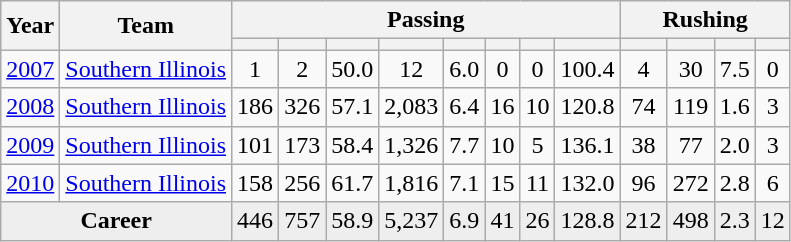<table class="wikitable sortable" style="text-align:center;">
<tr>
<th rowspan=2>Year</th>
<th rowspan=2>Team</th>
<th colspan=8>Passing</th>
<th colspan=4>Rushing</th>
</tr>
<tr>
<th></th>
<th></th>
<th></th>
<th></th>
<th></th>
<th></th>
<th></th>
<th></th>
<th></th>
<th></th>
<th></th>
<th></th>
</tr>
<tr>
<td><a href='#'>2007</a></td>
<td><a href='#'>Southern Illinois</a></td>
<td>1</td>
<td>2</td>
<td>50.0</td>
<td>12</td>
<td>6.0</td>
<td>0</td>
<td>0</td>
<td>100.4</td>
<td>4</td>
<td>30</td>
<td>7.5</td>
<td>0</td>
</tr>
<tr>
<td><a href='#'>2008</a></td>
<td><a href='#'>Southern Illinois</a></td>
<td>186</td>
<td>326</td>
<td>57.1</td>
<td>2,083</td>
<td>6.4</td>
<td>16</td>
<td>10</td>
<td>120.8</td>
<td>74</td>
<td>119</td>
<td>1.6</td>
<td>3</td>
</tr>
<tr>
<td><a href='#'>2009</a></td>
<td><a href='#'>Southern Illinois</a></td>
<td>101</td>
<td>173</td>
<td>58.4</td>
<td>1,326</td>
<td>7.7</td>
<td>10</td>
<td>5</td>
<td>136.1</td>
<td>38</td>
<td>77</td>
<td>2.0</td>
<td>3</td>
</tr>
<tr>
<td><a href='#'>2010</a></td>
<td><a href='#'>Southern Illinois</a></td>
<td>158</td>
<td>256</td>
<td>61.7</td>
<td>1,816</td>
<td>7.1</td>
<td>15</td>
<td>11</td>
<td>132.0</td>
<td>96</td>
<td>272</td>
<td>2.8</td>
<td>6</td>
</tr>
<tr class="sortbottom" style="background:#eee;">
<td colspan=2><strong>Career</strong></td>
<td>446</td>
<td>757</td>
<td>58.9</td>
<td>5,237</td>
<td>6.9</td>
<td>41</td>
<td>26</td>
<td>128.8</td>
<td>212</td>
<td>498</td>
<td>2.3</td>
<td>12</td>
</tr>
</table>
